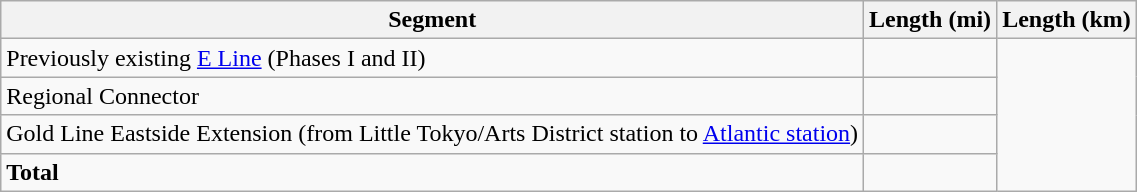<table class="wikitable">
<tr>
<th>Segment</th>
<th>Length (mi)</th>
<th>Length (km)</th>
</tr>
<tr>
<td>Previously existing <a href='#'>E Line</a> (Phases I and II)</td>
<td></td>
</tr>
<tr>
<td>Regional Connector</td>
<td></td>
</tr>
<tr>
<td>Gold Line Eastside Extension (from Little Tokyo/Arts District station to <a href='#'>Atlantic station</a>)</td>
<td></td>
</tr>
<tr>
<td><strong>Total</strong></td>
<td></td>
</tr>
</table>
